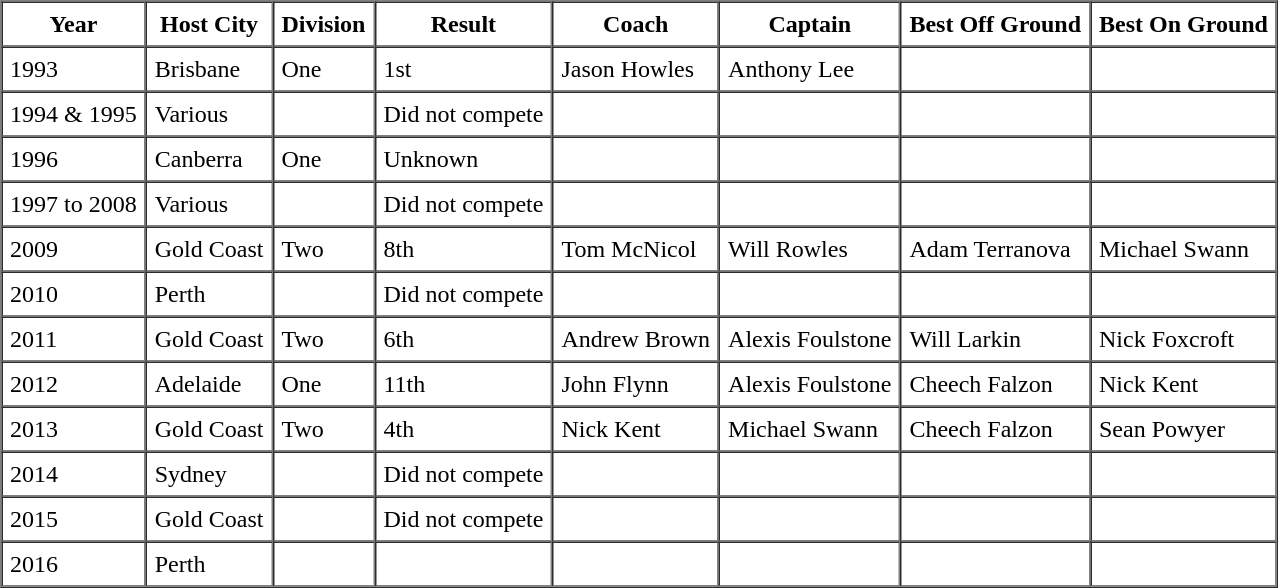<table border="1" cellspacing="0" cellpadding="5" align="center">
<tr>
<th>Year</th>
<th>Host City</th>
<th>Division</th>
<th>Result</th>
<th>Coach</th>
<th>Captain</th>
<th>Best Off Ground</th>
<th>Best On Ground</th>
</tr>
<tr>
<td>1993</td>
<td>Brisbane</td>
<td>One</td>
<td>1st</td>
<td>Jason Howles</td>
<td>Anthony Lee</td>
<td></td>
<td></td>
</tr>
<tr>
<td>1994 & 1995</td>
<td>Various</td>
<td></td>
<td>Did not compete</td>
<td></td>
<td></td>
<td></td>
<td></td>
</tr>
<tr>
<td>1996</td>
<td>Canberra</td>
<td>One</td>
<td>Unknown</td>
<td></td>
<td></td>
<td></td>
<td></td>
</tr>
<tr>
<td>1997 to 2008</td>
<td>Various</td>
<td></td>
<td>Did not compete</td>
<td></td>
<td></td>
<td></td>
<td></td>
</tr>
<tr>
<td>2009</td>
<td>Gold Coast</td>
<td>Two</td>
<td>8th</td>
<td>Tom McNicol</td>
<td>Will Rowles</td>
<td>Adam Terranova</td>
<td>Michael Swann</td>
</tr>
<tr>
<td>2010</td>
<td>Perth</td>
<td></td>
<td>Did not compete</td>
<td></td>
<td></td>
<td></td>
<td></td>
</tr>
<tr>
<td>2011</td>
<td>Gold Coast</td>
<td>Two</td>
<td>6th</td>
<td>Andrew Brown</td>
<td>Alexis Foulstone</td>
<td>Will Larkin</td>
<td>Nick Foxcroft</td>
</tr>
<tr>
<td>2012</td>
<td>Adelaide</td>
<td>One</td>
<td>11th</td>
<td>John Flynn</td>
<td>Alexis Foulstone</td>
<td>Cheech Falzon</td>
<td>Nick Kent</td>
</tr>
<tr>
<td>2013</td>
<td>Gold Coast</td>
<td>Two</td>
<td>4th</td>
<td>Nick Kent</td>
<td>Michael Swann</td>
<td>Cheech Falzon</td>
<td>Sean Powyer</td>
</tr>
<tr>
<td>2014</td>
<td>Sydney</td>
<td></td>
<td>Did not compete</td>
<td></td>
<td></td>
<td></td>
<td></td>
</tr>
<tr>
<td>2015</td>
<td>Gold Coast</td>
<td></td>
<td>Did not compete</td>
<td></td>
<td></td>
<td></td>
<td></td>
</tr>
<tr>
<td>2016</td>
<td>Perth</td>
<td></td>
<td></td>
<td></td>
<td></td>
<td></td>
<td></td>
</tr>
</table>
